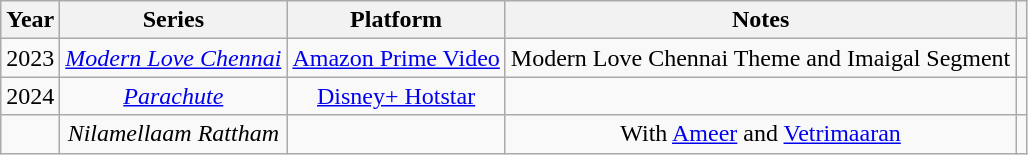<table class="wikitable" style="text-align:center;">
<tr>
<th>Year</th>
<th>Series</th>
<th>Platform</th>
<th>Notes</th>
<th></th>
</tr>
<tr>
<td>2023</td>
<td><em><a href='#'>Modern Love Chennai</a></em></td>
<td><a href='#'>Amazon Prime Video</a></td>
<td>Modern Love Chennai Theme and Imaigal Segment</td>
<td></td>
</tr>
<tr>
<td>2024</td>
<td><em><a href='#'>Parachute</a></em></td>
<td><a href='#'>Disney+ Hotstar</a></td>
<td></td>
<td></td>
</tr>
<tr>
<td></td>
<td><em>Nilamellaam Rattham</em></td>
<td></td>
<td>With <a href='#'>Ameer</a> and <a href='#'>Vetrimaaran</a></td>
<td></td>
</tr>
</table>
